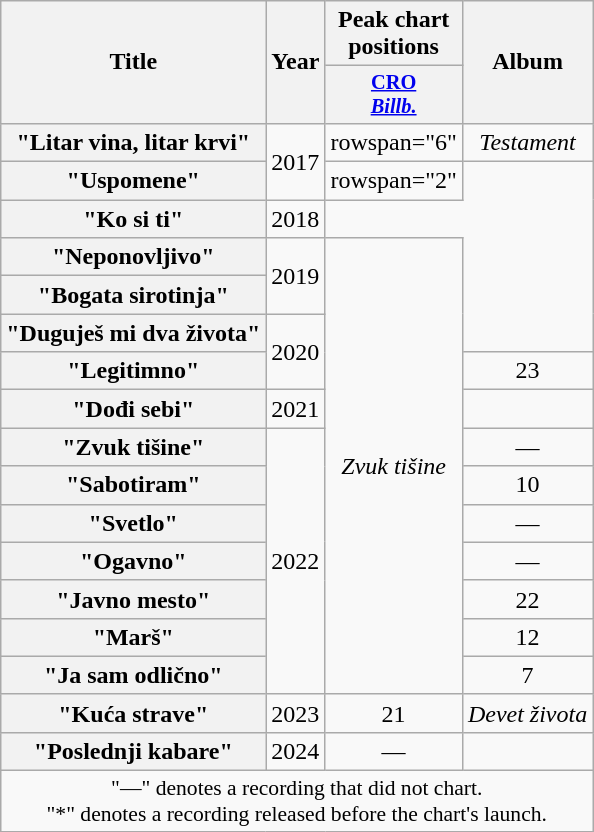<table class="wikitable plainrowheaders" style="text-align:center;">
<tr>
<th scope="col" rowspan="2">Title</th>
<th scope="col" rowspan="2">Year</th>
<th scope="col" colspan="1">Peak chart positions</th>
<th scope="col" rowspan="2">Album</th>
</tr>
<tr>
<th style="width:2.5em; font-size:85%"><a href='#'>CRO<br><em>Billb.</em></a><br></th>
</tr>
<tr>
<th scope="row">"Litar vina, litar krvi"<br></th>
<td rowspan="2">2017</td>
<td>rowspan="6" </td>
<td><em>Testament</em></td>
</tr>
<tr>
<th scope="row">"Uspomene"</th>
<td>rowspan="2" </td>
</tr>
<tr>
<th scope="row">"Ko si ti"<br></th>
<td>2018</td>
</tr>
<tr>
<th scope="row">"Neponovljivo"<br></th>
<td rowspan="2">2019</td>
<td rowspan="12"><em>Zvuk tišine</em></td>
</tr>
<tr>
<th scope="row">"Bogata sirotinja"</th>
</tr>
<tr>
<th scope="row">"Duguješ mi dva života"</th>
<td rowspan="2">2020</td>
</tr>
<tr>
<th scope="row">"Legitimno"</th>
<td>23</td>
</tr>
<tr>
<th scope="row">"Dođi sebi"<br></th>
<td>2021</td>
<td></td>
</tr>
<tr>
<th scope="row">"Zvuk tišine"</th>
<td rowspan="7">2022</td>
<td>—</td>
</tr>
<tr>
<th scope="row">"Sabotiram"</th>
<td>10</td>
</tr>
<tr>
<th scope="row">"Svetlo"</th>
<td>—</td>
</tr>
<tr>
<th scope="row">"Ogavno"</th>
<td>—</td>
</tr>
<tr>
<th scope="row">"Javno mesto"</th>
<td>22</td>
</tr>
<tr>
<th scope="row">"Marš"</th>
<td>12</td>
</tr>
<tr>
<th scope="row">"Ja sam odlično"</th>
<td>7</td>
</tr>
<tr>
<th scope="row">"Kuća strave"</th>
<td rowspan="1">2023</td>
<td>21</td>
<td><em>Devet života</em></td>
</tr>
<tr>
<th scope="row">"Poslednji kabare"</th>
<td rowspan="1">2024</td>
<td>—</td>
<td></td>
</tr>
<tr>
<td colspan="4" style="font-size:90%">"—" denotes a recording that did not chart.<br>"*" denotes a recording released before the chart's launch.</td>
</tr>
</table>
